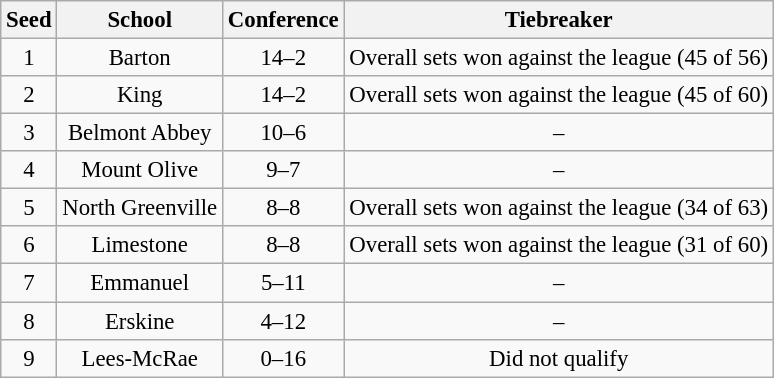<table class="wikitable" style="white-space:nowrap; font-size:95%;text-align:center">
<tr>
<th>Seed</th>
<th>School</th>
<th>Conference</th>
<th>Tiebreaker</th>
</tr>
<tr>
<td>1</td>
<td>Barton</td>
<td>14–2</td>
<td>Overall sets won against the league (45 of 56)</td>
</tr>
<tr>
<td>2</td>
<td>King</td>
<td>14–2</td>
<td>Overall sets won against the league (45 of 60)</td>
</tr>
<tr>
<td>3</td>
<td>Belmont Abbey</td>
<td>10–6</td>
<td>–</td>
</tr>
<tr>
<td>4</td>
<td>Mount Olive</td>
<td>9–7</td>
<td>–</td>
</tr>
<tr>
<td>5</td>
<td>North Greenville</td>
<td>8–8</td>
<td>Overall sets won against the league (34 of 63)</td>
</tr>
<tr>
<td>6</td>
<td>Limestone</td>
<td>8–8</td>
<td>Overall sets won against the league (31 of 60)</td>
</tr>
<tr>
<td>7</td>
<td>Emmanuel</td>
<td>5–11</td>
<td>–</td>
</tr>
<tr>
<td>8</td>
<td>Erskine</td>
<td>4–12</td>
<td>–</td>
</tr>
<tr>
<td>9</td>
<td>Lees-McRae</td>
<td>0–16</td>
<td>Did not qualify</td>
</tr>
</table>
